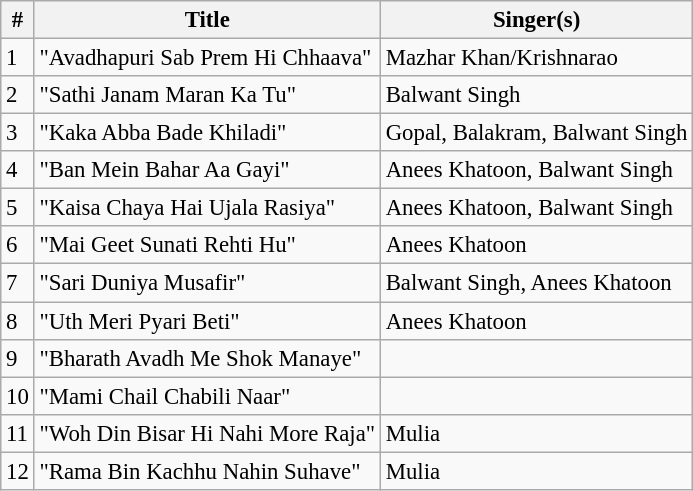<table class="wikitable" style="font-size:95%;">
<tr>
<th>#</th>
<th>Title</th>
<th>Singer(s)</th>
</tr>
<tr>
<td>1</td>
<td>"Avadhapuri Sab Prem Hi Chhaava"</td>
<td>Mazhar Khan/Krishnarao</td>
</tr>
<tr>
<td>2</td>
<td>"Sathi Janam Maran Ka Tu"</td>
<td>Balwant Singh</td>
</tr>
<tr>
<td>3</td>
<td>"Kaka Abba Bade Khiladi"</td>
<td>Gopal, Balakram, Balwant Singh</td>
</tr>
<tr>
<td>4</td>
<td>"Ban Mein Bahar Aa Gayi"</td>
<td>Anees Khatoon, Balwant Singh</td>
</tr>
<tr>
<td>5</td>
<td>"Kaisa Chaya Hai Ujala Rasiya"</td>
<td>Anees Khatoon, Balwant Singh</td>
</tr>
<tr>
<td>6</td>
<td>"Mai Geet Sunati Rehti Hu"</td>
<td>Anees Khatoon</td>
</tr>
<tr>
<td>7</td>
<td>"Sari Duniya Musafir"</td>
<td>Balwant Singh, Anees Khatoon</td>
</tr>
<tr>
<td>8</td>
<td>"Uth Meri Pyari Beti"</td>
<td>Anees Khatoon</td>
</tr>
<tr>
<td>9</td>
<td>"Bharath Avadh Me Shok Manaye"</td>
<td></td>
</tr>
<tr>
<td>10</td>
<td>"Mami Chail Chabili Naar"</td>
<td></td>
</tr>
<tr>
<td>11</td>
<td>"Woh Din Bisar Hi Nahi More Raja"</td>
<td>Mulia</td>
</tr>
<tr>
<td>12</td>
<td>"Rama Bin Kachhu Nahin Suhave"</td>
<td>Mulia</td>
</tr>
</table>
